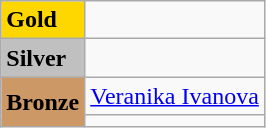<table class="wikitable">
<tr>
<td bgcolor="gold"><strong>Gold</strong></td>
<td></td>
</tr>
<tr>
<td bgcolor="silver"><strong>Silver</strong></td>
<td></td>
</tr>
<tr>
<td rowspan="2" bgcolor="#cc9966"><strong>Bronze</strong></td>
<td {{flagathlete> <a href='#'>Veranika Ivanova</a> </td>
</tr>
<tr>
<td></td>
</tr>
</table>
